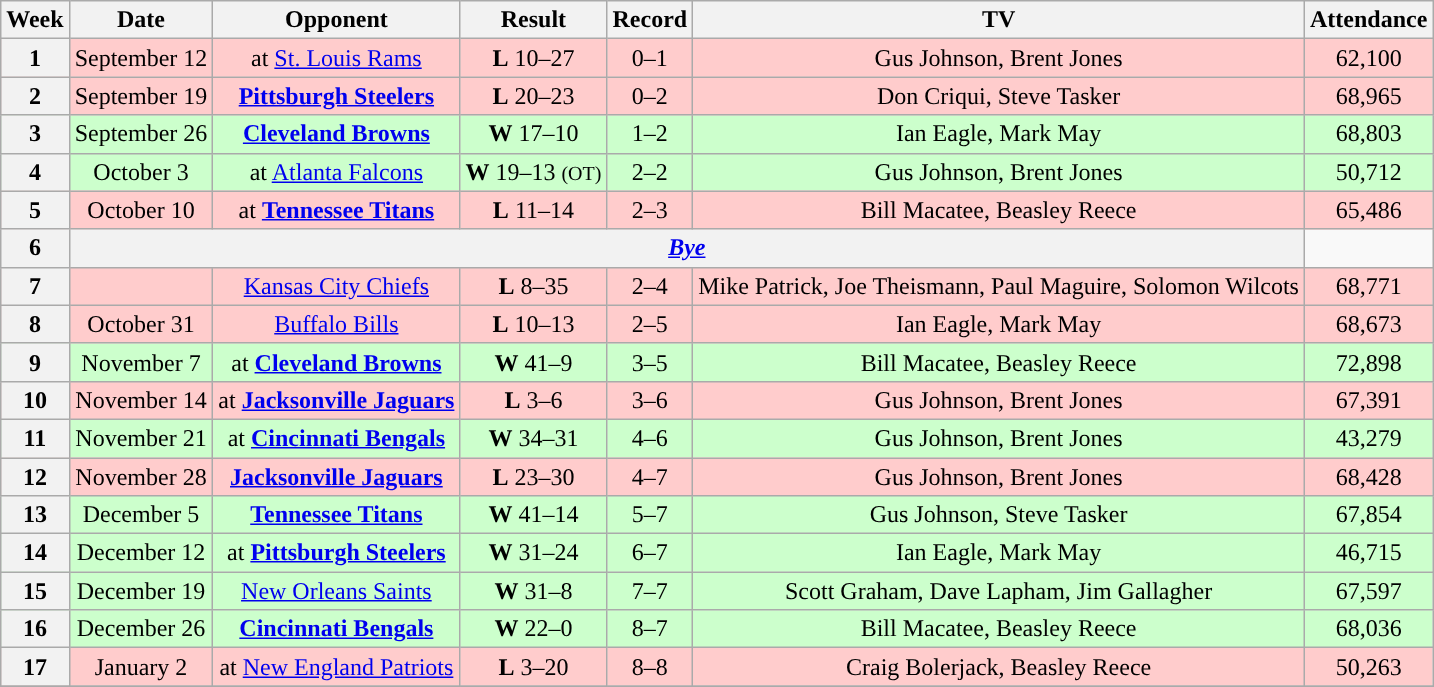<table class="wikitable" style="text-align:center">
<tr>
<th>Week</th>
<th>Date</th>
<th>Opponent</th>
<th>Result</th>
<th>Record</th>
<th>TV</th>
<th>Attendance</th>
</tr>
<tr style="background: #fcc;">
<th>1</th>
<td>September 12</td>
<td>at <a href='#'>St. Louis Rams</a></td>
<td><strong>L</strong> 10–27</td>
<td>0–1</td>
<td>Gus Johnson, Brent Jones</td>
<td>62,100</td>
</tr>
<tr style="background: #fcc;">
<th>2</th>
<td>September 19</td>
<td><strong><a href='#'>Pittsburgh Steelers</a></strong></td>
<td><strong>L</strong> 20–23</td>
<td>0–2</td>
<td>Don Criqui, Steve Tasker</td>
<td>68,965</td>
</tr>
<tr style="background: #cfc;">
<th>3</th>
<td>September 26</td>
<td><strong><a href='#'>Cleveland Browns</a></strong></td>
<td><strong>W</strong> 17–10</td>
<td>1–2</td>
<td>Ian Eagle, Mark May</td>
<td>68,803</td>
</tr>
<tr style="background: #cfc;">
<th>4</th>
<td>October 3</td>
<td>at <a href='#'>Atlanta Falcons</a></td>
<td><strong>W</strong> 19–13 <small>(OT)</small></td>
<td>2–2</td>
<td>Gus Johnson, Brent Jones</td>
<td>50,712</td>
</tr>
<tr style="background: #fcc;">
<th>5</th>
<td>October 10</td>
<td>at <strong><a href='#'>Tennessee Titans</a></strong></td>
<td><strong>L</strong> 11–14</td>
<td>2–3</td>
<td>Bill Macatee, Beasley Reece</td>
<td>65,486</td>
</tr>
<tr>
<th>6</th>
<th colspan=5 align="center"><em><a href='#'>Bye</a></em></th>
</tr>
<tr style="background: #fcc;">
<th>7</th>
<td></td>
<td><a href='#'>Kansas City Chiefs</a></td>
<td><strong>L</strong> 8–35</td>
<td>2–4</td>
<td>Mike Patrick, Joe Theismann, Paul Maguire, Solomon Wilcots</td>
<td>68,771</td>
</tr>
<tr style="background: #fcc;">
<th>8</th>
<td>October 31</td>
<td><a href='#'>Buffalo Bills</a></td>
<td><strong>L</strong> 10–13</td>
<td>2–5</td>
<td>Ian Eagle, Mark May</td>
<td>68,673</td>
</tr>
<tr style="background: #cfc;">
<th>9</th>
<td>November 7</td>
<td>at <strong><a href='#'>Cleveland Browns</a></strong></td>
<td><strong>W</strong> 41–9</td>
<td>3–5</td>
<td>Bill Macatee, Beasley Reece</td>
<td>72,898</td>
</tr>
<tr style="background: #fcc;">
<th>10</th>
<td>November 14</td>
<td>at <strong><a href='#'>Jacksonville Jaguars</a></strong></td>
<td><strong>L</strong> 3–6</td>
<td>3–6</td>
<td>Gus Johnson, Brent Jones</td>
<td>67,391</td>
</tr>
<tr style="background: #cfc;">
<th>11</th>
<td>November 21</td>
<td>at <strong><a href='#'>Cincinnati Bengals</a></strong></td>
<td><strong>W</strong> 34–31</td>
<td>4–6</td>
<td>Gus Johnson, Brent Jones</td>
<td>43,279</td>
</tr>
<tr style="background: #fcc;">
<th>12</th>
<td>November 28</td>
<td><strong><a href='#'>Jacksonville Jaguars</a></strong></td>
<td><strong>L</strong> 23–30</td>
<td>4–7</td>
<td>Gus Johnson, Brent Jones</td>
<td>68,428</td>
</tr>
<tr style="background: #cfc;">
<th>13</th>
<td>December 5</td>
<td><strong><a href='#'>Tennessee Titans</a></strong></td>
<td><strong>W</strong> 41–14</td>
<td>5–7</td>
<td>Gus Johnson, Steve Tasker</td>
<td>67,854</td>
</tr>
<tr style="background: #cfc;">
<th>14</th>
<td>December 12</td>
<td>at <strong><a href='#'>Pittsburgh Steelers</a></strong></td>
<td><strong>W</strong> 31–24</td>
<td>6–7</td>
<td>Ian Eagle, Mark May</td>
<td>46,715</td>
</tr>
<tr style="background: #cfc;">
<th>15</th>
<td>December 19</td>
<td><a href='#'>New Orleans Saints</a></td>
<td><strong>W</strong> 31–8</td>
<td>7–7</td>
<td>Scott Graham, Dave Lapham, Jim Gallagher</td>
<td>67,597</td>
</tr>
<tr style="background: #cfc;">
<th>16</th>
<td>December 26</td>
<td><strong><a href='#'>Cincinnati Bengals</a></strong></td>
<td><strong>W</strong> 22–0</td>
<td>8–7</td>
<td>Bill Macatee, Beasley Reece</td>
<td>68,036</td>
</tr>
<tr style="background: #fcc;">
<th>17</th>
<td>January 2</td>
<td>at <a href='#'>New England Patriots</a></td>
<td><strong>L</strong> 3–20</td>
<td>8–8</td>
<td>Craig Bolerjack, Beasley Reece</td>
<td>50,263</td>
</tr>
<tr>
</tr>
</table>
